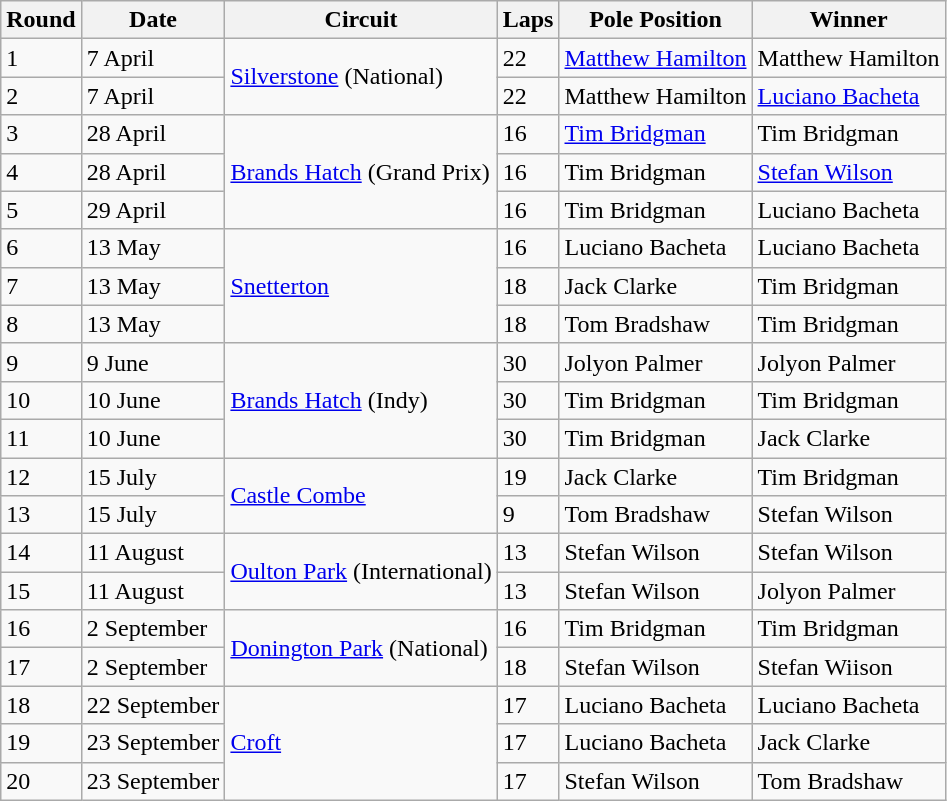<table class="wikitable">
<tr>
<th>Round</th>
<th>Date</th>
<th>Circuit</th>
<th>Laps</th>
<th>Pole Position</th>
<th>Winner</th>
</tr>
<tr>
<td>1</td>
<td>7 April</td>
<td rowspan="2"><a href='#'>Silverstone</a> (National)</td>
<td>22</td>
<td><a href='#'>Matthew Hamilton</a></td>
<td>Matthew Hamilton</td>
</tr>
<tr>
<td>2</td>
<td>7 April</td>
<td>22</td>
<td>Matthew Hamilton</td>
<td><a href='#'>Luciano Bacheta</a></td>
</tr>
<tr>
<td>3</td>
<td>28 April</td>
<td rowspan="3"><a href='#'>Brands Hatch</a> (Grand Prix)</td>
<td>16</td>
<td><a href='#'>Tim Bridgman</a></td>
<td>Tim Bridgman</td>
</tr>
<tr>
<td>4</td>
<td>28 April</td>
<td>16</td>
<td>Tim Bridgman</td>
<td><a href='#'>Stefan Wilson</a></td>
</tr>
<tr>
<td>5</td>
<td>29 April</td>
<td>16</td>
<td>Tim Bridgman</td>
<td>Luciano Bacheta</td>
</tr>
<tr>
<td>6</td>
<td>13 May</td>
<td rowspan="3"><a href='#'>Snetterton</a></td>
<td>16</td>
<td>Luciano Bacheta</td>
<td>Luciano Bacheta</td>
</tr>
<tr>
<td>7</td>
<td>13 May</td>
<td>18</td>
<td>Jack Clarke</td>
<td>Tim Bridgman</td>
</tr>
<tr>
<td>8</td>
<td>13 May</td>
<td>18</td>
<td>Tom Bradshaw</td>
<td>Tim Bridgman</td>
</tr>
<tr>
<td>9</td>
<td>9 June</td>
<td rowspan="3"><a href='#'>Brands Hatch</a> (Indy)</td>
<td>30</td>
<td>Jolyon Palmer</td>
<td>Jolyon Palmer</td>
</tr>
<tr>
<td>10</td>
<td>10 June</td>
<td>30</td>
<td>Tim Bridgman</td>
<td>Tim Bridgman</td>
</tr>
<tr>
<td>11</td>
<td>10 June</td>
<td>30</td>
<td>Tim Bridgman</td>
<td>Jack Clarke</td>
</tr>
<tr>
<td>12</td>
<td>15 July</td>
<td rowspan="2"><a href='#'>Castle Combe</a></td>
<td>19</td>
<td>Jack Clarke</td>
<td>Tim Bridgman</td>
</tr>
<tr>
<td>13</td>
<td>15 July</td>
<td>9</td>
<td>Tom Bradshaw</td>
<td>Stefan Wilson</td>
</tr>
<tr>
<td>14</td>
<td>11 August</td>
<td rowspan="2"><a href='#'>Oulton Park</a> (International)</td>
<td>13</td>
<td>Stefan Wilson</td>
<td>Stefan Wilson</td>
</tr>
<tr>
<td>15</td>
<td>11 August</td>
<td>13</td>
<td>Stefan Wilson</td>
<td>Jolyon Palmer</td>
</tr>
<tr>
<td>16</td>
<td>2 September</td>
<td rowspan="2"><a href='#'>Donington Park</a> (National)</td>
<td>16</td>
<td>Tim Bridgman</td>
<td>Tim Bridgman</td>
</tr>
<tr>
<td>17</td>
<td>2 September</td>
<td>18</td>
<td>Stefan Wilson</td>
<td>Stefan Wiison</td>
</tr>
<tr>
<td>18</td>
<td>22 September</td>
<td rowspan="3"><a href='#'>Croft</a></td>
<td>17</td>
<td>Luciano Bacheta</td>
<td>Luciano Bacheta</td>
</tr>
<tr>
<td>19</td>
<td>23 September</td>
<td>17</td>
<td>Luciano Bacheta</td>
<td>Jack Clarke</td>
</tr>
<tr>
<td>20</td>
<td>23 September</td>
<td>17</td>
<td>Stefan Wilson</td>
<td>Tom Bradshaw</td>
</tr>
</table>
